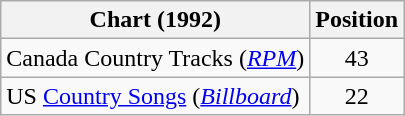<table class="wikitable sortable">
<tr>
<th scope="col">Chart (1992)</th>
<th scope="col">Position</th>
</tr>
<tr>
<td>Canada Country Tracks (<em><a href='#'>RPM</a></em>)</td>
<td align="center">43</td>
</tr>
<tr>
<td>US <a href='#'>Country Songs</a> (<em><a href='#'>Billboard</a></em>)</td>
<td align="center">22</td>
</tr>
</table>
